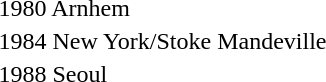<table>
<tr>
<td>1980 Arnhem <br></td>
<td></td>
<td></td>
<td></td>
</tr>
<tr>
<td>1984 New York/Stoke Mandeville <br></td>
<td></td>
<td></td>
<td></td>
</tr>
<tr>
<td>1988 Seoul <br></td>
<td></td>
<td></td>
<td></td>
</tr>
</table>
